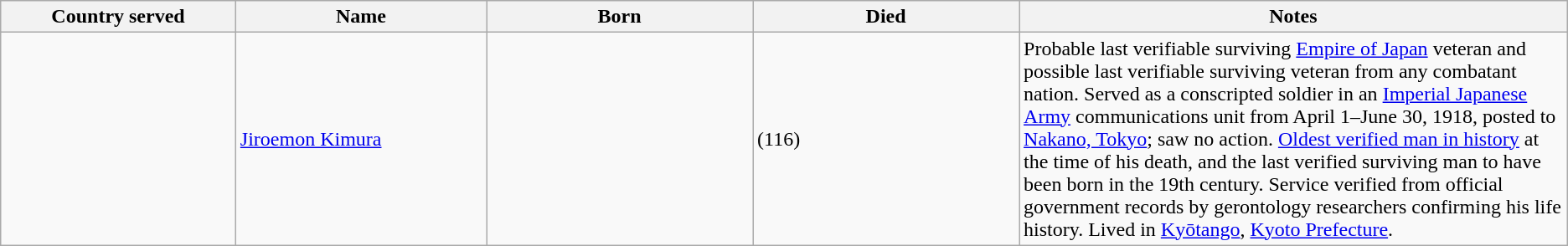<table class="wikitable sortable">
<tr>
<th colspan=1 width="15%">Country served</th>
<th colspan=1 width="16%">Name</th>
<th colspan=1 width="17%">Born</th>
<th colspan=1 width="17%">Died</th>
<th colspan=1 width="35%">Notes</th>
</tr>
<tr>
<td></td>
<td><a href='#'>Jiroemon Kimura</a></td>
<td></td>
<td> (116)</td>
<td>Probable last verifiable surviving <a href='#'>Empire of Japan</a> veteran and possible last verifiable surviving veteran from any combatant nation. Served as a conscripted soldier in an <a href='#'>Imperial Japanese Army</a> communications unit from April 1–June 30, 1918, posted to <a href='#'>Nakano, Tokyo</a>; saw no action. <a href='#'>Oldest verified man in history</a> at the time of his death, and the last verified surviving man to have been born in the 19th century. Service verified from official government records by gerontology researchers confirming his life history. Lived in <a href='#'>Kyōtango</a>, <a href='#'>Kyoto Prefecture</a>.</td>
</tr>
</table>
